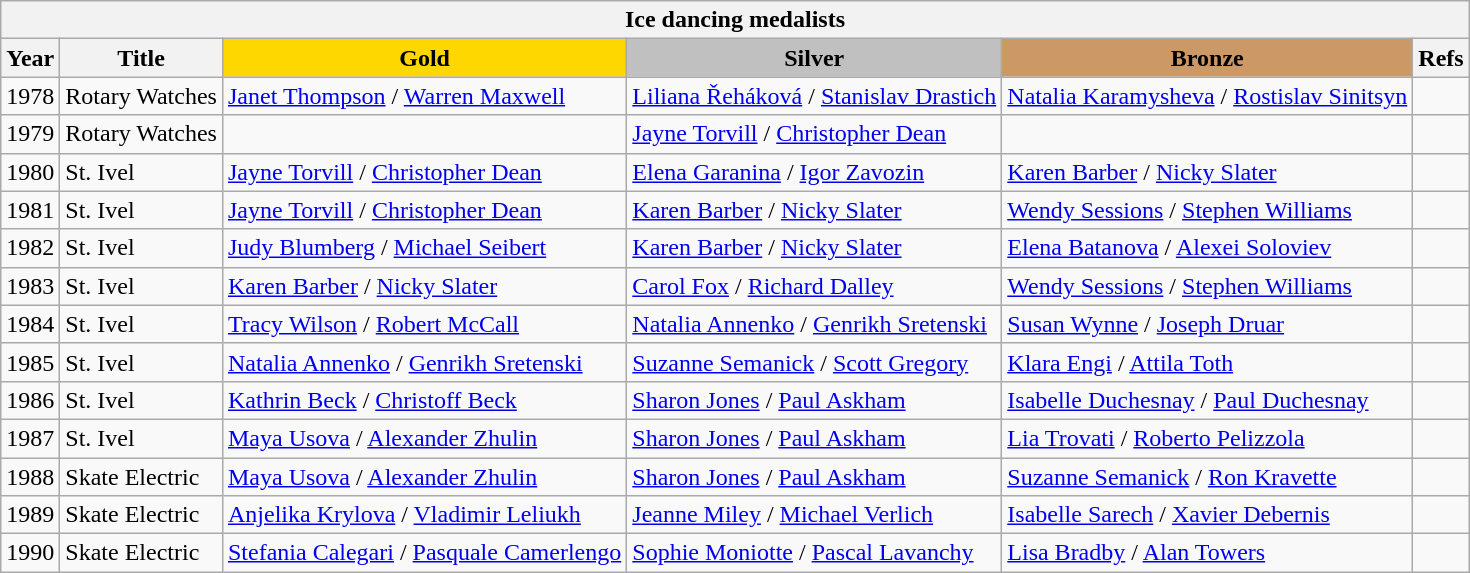<table class="wikitable">
<tr>
<th colspan=6 align=center>Ice dancing medalists</th>
</tr>
<tr>
<th>Year</th>
<th>Title</th>
<td align=center bgcolor=gold><strong>Gold</strong></td>
<td align=center bgcolor=silver><strong>Silver</strong></td>
<td align=center bgcolor=cc9966><strong>Bronze</strong></td>
<th>Refs</th>
</tr>
<tr>
<td>1978</td>
<td>Rotary Watches</td>
<td> <a href='#'>Janet Thompson</a> / <a href='#'>Warren Maxwell</a></td>
<td> <a href='#'>Liliana Řeháková</a> / <a href='#'>Stanislav Drastich</a></td>
<td> <a href='#'>Natalia Karamysheva</a> / <a href='#'>Rostislav Sinitsyn</a></td>
<td></td>
</tr>
<tr>
<td>1979</td>
<td>Rotary Watches</td>
<td></td>
<td> <a href='#'>Jayne Torvill</a> / <a href='#'>Christopher Dean</a></td>
<td></td>
</tr>
<tr>
<td>1980</td>
<td>St. Ivel</td>
<td> <a href='#'>Jayne Torvill</a> / <a href='#'>Christopher Dean</a></td>
<td> <a href='#'>Elena Garanina</a> / <a href='#'>Igor Zavozin</a></td>
<td> <a href='#'>Karen Barber</a> / <a href='#'>Nicky Slater</a></td>
<td></td>
</tr>
<tr>
<td>1981</td>
<td>St. Ivel</td>
<td> <a href='#'>Jayne Torvill</a> / <a href='#'>Christopher Dean</a></td>
<td> <a href='#'>Karen Barber</a> / <a href='#'>Nicky Slater</a></td>
<td> <a href='#'>Wendy Sessions</a> / <a href='#'>Stephen Williams</a></td>
<td></td>
</tr>
<tr>
<td>1982</td>
<td>St. Ivel</td>
<td> <a href='#'>Judy Blumberg</a> / <a href='#'>Michael Seibert</a></td>
<td> <a href='#'>Karen Barber</a> / <a href='#'>Nicky Slater</a></td>
<td> <a href='#'>Elena Batanova</a> / <a href='#'>Alexei Soloviev</a></td>
<td></td>
</tr>
<tr>
<td>1983</td>
<td>St. Ivel</td>
<td> <a href='#'>Karen Barber</a> / <a href='#'>Nicky Slater</a></td>
<td> <a href='#'>Carol Fox</a> / <a href='#'>Richard Dalley</a></td>
<td> <a href='#'>Wendy Sessions</a> / <a href='#'>Stephen Williams</a></td>
<td></td>
</tr>
<tr>
<td>1984</td>
<td>St. Ivel</td>
<td> <a href='#'>Tracy Wilson</a> / <a href='#'>Robert McCall</a></td>
<td> <a href='#'>Natalia Annenko</a> / <a href='#'>Genrikh Sretenski</a></td>
<td> <a href='#'>Susan Wynne</a> / <a href='#'>Joseph Druar</a></td>
<td></td>
</tr>
<tr>
<td>1985</td>
<td>St. Ivel</td>
<td> <a href='#'>Natalia Annenko</a> / <a href='#'>Genrikh Sretenski</a></td>
<td> <a href='#'>Suzanne Semanick</a> / <a href='#'>Scott Gregory</a></td>
<td> <a href='#'>Klara Engi</a> / <a href='#'>Attila Toth</a></td>
<td></td>
</tr>
<tr>
<td>1986</td>
<td>St. Ivel</td>
<td> <a href='#'>Kathrin Beck</a> / <a href='#'>Christoff Beck</a></td>
<td> <a href='#'>Sharon Jones</a> / <a href='#'>Paul Askham</a></td>
<td> <a href='#'>Isabelle Duchesnay</a> / <a href='#'>Paul Duchesnay</a></td>
<td></td>
</tr>
<tr>
<td>1987</td>
<td>St. Ivel</td>
<td> <a href='#'>Maya Usova</a> / <a href='#'>Alexander Zhulin</a></td>
<td> <a href='#'>Sharon Jones</a> / <a href='#'>Paul Askham</a></td>
<td> <a href='#'>Lia Trovati</a> / <a href='#'>Roberto Pelizzola</a></td>
<td></td>
</tr>
<tr>
<td>1988</td>
<td>Skate Electric</td>
<td> <a href='#'>Maya Usova</a> / <a href='#'>Alexander Zhulin</a></td>
<td> <a href='#'>Sharon Jones</a> / <a href='#'>Paul Askham</a></td>
<td> <a href='#'>Suzanne Semanick</a> / <a href='#'>Ron Kravette</a></td>
<td></td>
</tr>
<tr>
<td>1989</td>
<td>Skate Electric</td>
<td> <a href='#'>Anjelika Krylova</a> / <a href='#'>Vladimir Leliukh</a></td>
<td> <a href='#'>Jeanne Miley</a> / <a href='#'>Michael Verlich</a></td>
<td> <a href='#'>Isabelle Sarech</a> / <a href='#'>Xavier Debernis</a></td>
<td></td>
</tr>
<tr>
<td>1990</td>
<td>Skate Electric</td>
<td> <a href='#'>Stefania Calegari</a> / <a href='#'>Pasquale Camerlengo</a></td>
<td> <a href='#'>Sophie Moniotte</a> / <a href='#'>Pascal Lavanchy</a></td>
<td> <a href='#'>Lisa Bradby</a> / <a href='#'>Alan Towers</a></td>
<td></td>
</tr>
</table>
